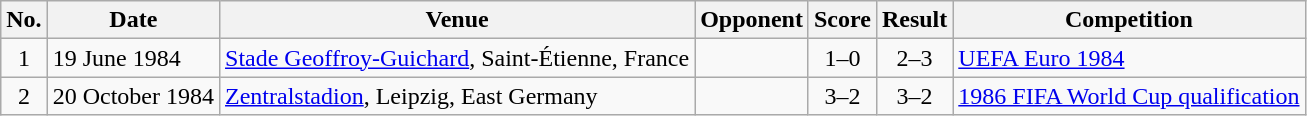<table class="wikitable">
<tr>
<th>No.</th>
<th>Date</th>
<th>Venue</th>
<th>Opponent</th>
<th>Score</th>
<th>Result</th>
<th>Competition</th>
</tr>
<tr>
<td align=center>1</td>
<td>19 June 1984</td>
<td><a href='#'>Stade Geoffroy-Guichard</a>, Saint-Étienne, France</td>
<td></td>
<td align=center>1–0</td>
<td align=center>2–3</td>
<td><a href='#'>UEFA Euro 1984</a></td>
</tr>
<tr>
<td align=center>2</td>
<td>20 October 1984</td>
<td><a href='#'>Zentralstadion</a>, Leipzig, East Germany</td>
<td></td>
<td align=center>3–2</td>
<td align=center>3–2</td>
<td><a href='#'>1986 FIFA World Cup qualification</a></td>
</tr>
</table>
